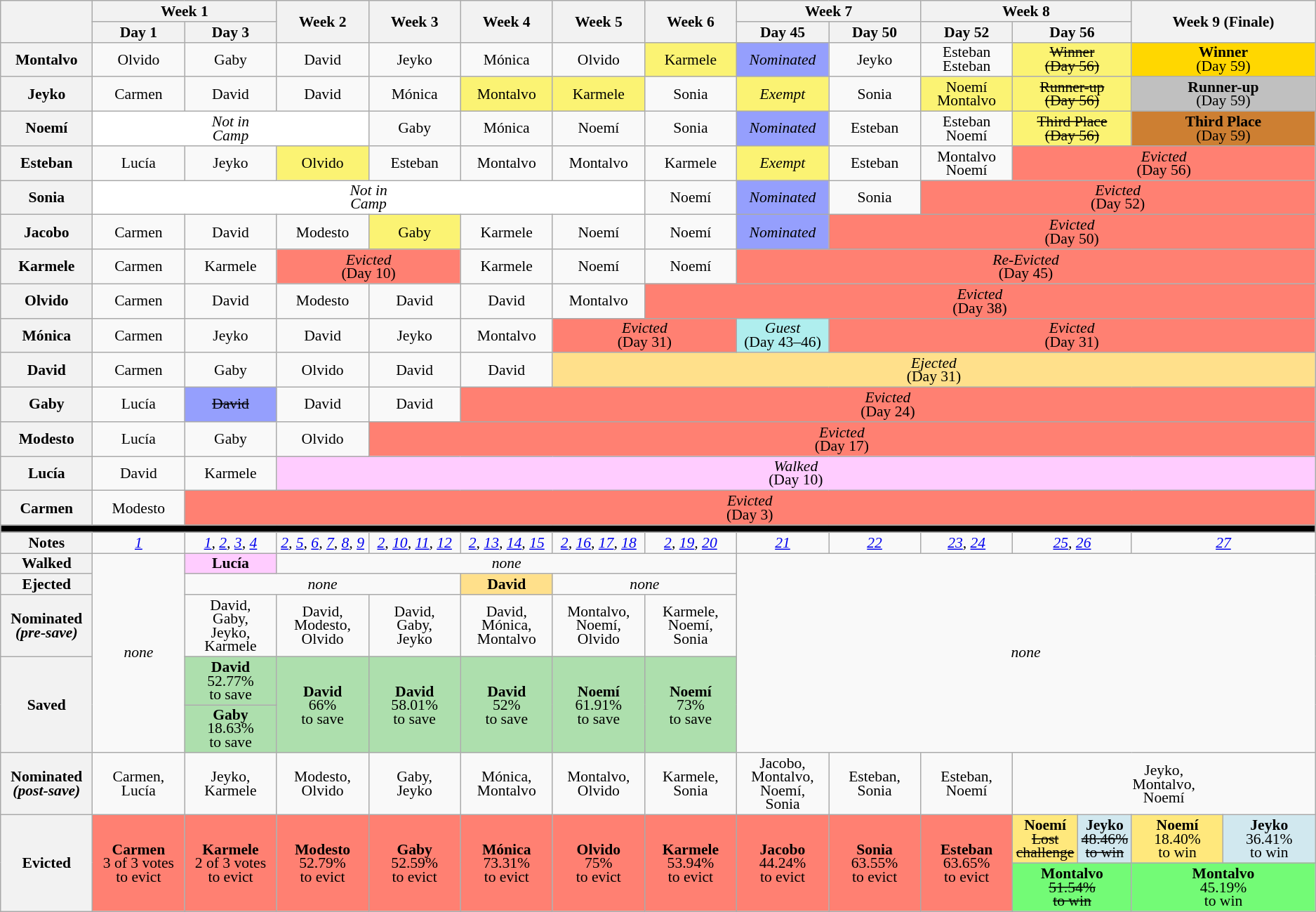<table class="wikitable" style="text-align:center; font-size:90%; line-height:13px">
<tr>
<th rowspan=2 style="width:7%"></th>
<th colspan=2 style="width:13%">Week 1</th>
<th rowspan=2 style="width:7%">Week 2</th>
<th rowspan=2 style="width:7%">Week 3</th>
<th rowspan=2 style="width:7%">Week 4</th>
<th rowspan=2 style="width:7%">Week 5</th>
<th rowspan=2 style="width:7%">Week 6</th>
<th colspan=2 style="width:13%">Week 7</th>
<th colspan=3 style="width:13%">Week 8</th>
<th rowspan=2 colspan=2 stye="width:6.5%">Week 9 (Finale)</th>
</tr>
<tr>
<th style="width:7%">Day 1</th>
<th style="width:7%">Day 3</th>
<th style="width:7%">Day 45</th>
<th style="width:7%">Day 50</th>
<th style="width:7%">Day 52</th>
<th colspan=2 style="width:7%">Day 56</th>
</tr>
<tr>
<th>Montalvo</th>
<td>Olvido</td>
<td>Gaby</td>
<td>David</td>
<td>Jeyko</td>
<td>Mónica</td>
<td>Olvido</td>
<td style="background:#FBF373">Karmele</td>
<td style="background:#959ffd"><em>Nominated</em></td>
<td>Jeyko</td>
<td>Esteban<br>Esteban</td>
<td style="background:#FBF373" colspan=2><s>Winner<br>(Day 56)</s></td>
<td style="background:Gold" colspan=2><strong>Winner</strong><br>(Day 59)</td>
</tr>
<tr>
<th>Jeyko</th>
<td>Carmen</td>
<td>David</td>
<td>David</td>
<td>Mónica</td>
<td style="background:#FBF373">Montalvo</td>
<td style="background:#FBF373">Karmele</td>
<td>Sonia</td>
<td style="background:#FBF373"><em>Exempt</em></td>
<td>Sonia</td>
<td style="background:#FBF373">Noemí<br>Montalvo</td>
<td style="background:#FBF373" colspan=2><s>Runner-up<br>(Day 56)</s></td>
<td style="background:Silver" colspan=2><strong>Runner-up</strong><br>(Day 59)</td>
</tr>
<tr>
<th>Noemí</th>
<td colspan=3 style="background:#fff"><em>Not in<br>Camp</em></td>
<td>Gaby</td>
<td>Mónica</td>
<td>Noemí</td>
<td>Sonia</td>
<td style="background:#959ffd"><em>Nominated</em></td>
<td>Esteban</td>
<td>Esteban<br>Noemí</td>
<td colspan=2 style="background:#FBF373" colspan=2><s>Third Place<br>(Day 56)</s></td>
<td style="background:#CD7F32" colspan=2><strong>Third Place</strong><br>(Day 59)</td>
</tr>
<tr>
<th>Esteban</th>
<td>Lucía</td>
<td>Jeyko</td>
<td style="background:#FBF373">Olvido</td>
<td>Esteban</td>
<td>Montalvo</td>
<td>Montalvo</td>
<td>Karmele</td>
<td style="background:#FBF373"><em>Exempt</em></td>
<td>Esteban</td>
<td>Montalvo<br>Noemí</td>
<td colspan=4 style="background:#FF8072"><em>Evicted</em><br>(Day 56)</td>
</tr>
<tr>
<th>Sonia</th>
<td colspan=6 style="background:#fff"><em>Not in<br>Camp</em></td>
<td>Noemí</td>
<td style="background:#959ffd"><em>Nominated</em></td>
<td>Sonia</td>
<td colspan=5 style="background:#FF8072"><em>Evicted</em><br>(Day 52)</td>
</tr>
<tr>
<th>Jacobo</th>
<td>Carmen</td>
<td>David</td>
<td>Modesto</td>
<td style="background:#FBF373">Gaby</td>
<td>Karmele</td>
<td>Noemí</td>
<td>Noemí</td>
<td style="background:#959ffd"><em>Nominated</em></td>
<td colspan=6 style="background:#FF8072"><em>Evicted</em><br>(Day 50)</td>
</tr>
<tr>
<th>Karmele</th>
<td>Carmen</td>
<td>Karmele</td>
<td colspan=2 style="background:#FF8072"><em>Evicted</em><br>(Day 10)</td>
<td>Karmele</td>
<td>Noemí</td>
<td>Noemí</td>
<td colspan=7 style="background:#FF8072"><em>Re-Evicted</em><br>(Day 45)</td>
</tr>
<tr>
<th>Olvido</th>
<td>Carmen</td>
<td>David</td>
<td>Modesto</td>
<td>David</td>
<td>David</td>
<td>Montalvo</td>
<td colspan=8 style="background:#FF8072"><em>Evicted</em><br>(Day 38)</td>
</tr>
<tr>
<th>Mónica</th>
<td>Carmen</td>
<td>Jeyko</td>
<td>David</td>
<td>Jeyko</td>
<td>Montalvo</td>
<td colspan=2 style="background:#FF8072"><em>Evicted</em><br>(Day 31)</td>
<td style="background:#AFEEEE"><em>Guest</em><br>(Day 43–46)</td>
<td colspan=6 style="background:#FF8072"><em>Evicted</em><br>(Day 31)</td>
</tr>
<tr>
<th>David</th>
<td>Carmen</td>
<td>Gaby</td>
<td>Olvido</td>
<td>David</td>
<td>David</td>
<td colspan=9 style="background:#ffe08b"><em>Ejected</em><br>(Day 31)</td>
</tr>
<tr>
<th>Gaby</th>
<td>Lucía</td>
<td style="background:#959ffd"><s>David</s></td>
<td>David</td>
<td>David</td>
<td colspan=10 style="background:#FF8072"><em>Evicted</em><br>(Day 24)</td>
</tr>
<tr>
<th>Modesto</th>
<td>Lucía</td>
<td>Gaby</td>
<td>Olvido</td>
<td colspan=11 style="background:#FF8072"><em>Evicted</em><br>(Day 17)</td>
</tr>
<tr>
<th>Lucía</th>
<td>David</td>
<td>Karmele</td>
<td colspan=12 style="background:#FFCCFF"><em>Walked</em><br>(Day 10)</td>
</tr>
<tr>
<th>Carmen</th>
<td>Modesto</td>
<td colspan=13 style="background:#FF8072"><em>Evicted</em><br>(Day 3)</td>
</tr>
<tr>
<th style="background:#000" colspan=15></th>
</tr>
<tr>
<th>Notes</th>
<td><em><a href='#'>1</a></em></td>
<td><em><a href='#'>1</a>, <a href='#'>2</a>, <a href='#'>3</a>, <a href='#'>4</a></em></td>
<td><em><a href='#'>2</a>, <a href='#'>5</a>, <a href='#'>6</a>, <a href='#'>7</a>, <a href='#'>8</a>, <a href='#'>9</a></em></td>
<td><em><a href='#'>2</a>, <a href='#'>10</a>, <a href='#'>11</a>, <a href='#'>12</a></em></td>
<td><em><a href='#'>2</a>, <a href='#'>13</a>, <a href='#'>14</a>, <a href='#'>15</a></em></td>
<td><em><a href='#'>2</a>, <a href='#'>16</a>, <a href='#'>17</a>, <a href='#'>18</a></em></td>
<td><em><a href='#'>2</a>, <a href='#'>19</a>, <a href='#'>20</a></em></td>
<td><em><a href='#'>21</a></em></td>
<td><em><a href='#'>22</a></em></td>
<td><em><a href='#'>23</a>, <a href='#'>24</a></em></td>
<td colspan=2><em><a href='#'>25</a>, <a href='#'>26</a></em></td>
<td colspan=2><em><a href='#'>27</a></em></td>
</tr>
<tr>
<th>Walked</th>
<td rowspan=5><em>none</em></td>
<td style="background:#FFCCFF"><strong>Lucía</strong></td>
<td colspan=5><em>none</em></td>
<td rowspan=5 colspan=7><em>none</em></td>
</tr>
<tr>
<th>Ejected</th>
<td colspan=3><em>none</em></td>
<td style="background:#ffe08b"><strong>David</strong></td>
<td colspan=2><em>none</em></td>
</tr>
<tr>
<th>Nominated<br><em>(pre-save)</em></th>
<td>David,<br>Gaby,<br>Jeyko,<br>Karmele</td>
<td>David,<br>Modesto,<br>Olvido</td>
<td>David,<br>Gaby,<br>Jeyko</td>
<td>David,<br>Mónica,<br>Montalvo</td>
<td>Montalvo,<br>Noemí,<br>Olvido</td>
<td>Karmele,<br>Noemí,<br>Sonia</td>
</tr>
<tr>
<th rowspan=2>Saved</th>
<td style="background:#addfad"><strong>David</strong><br>52.77%<br>to save</td>
<td rowspan=2 style="background:#addfad"><strong>David</strong><br>66%<br>to save</td>
<td rowspan=2 style="background:#addfad"><strong>David</strong><br>58.01%<br>to save</td>
<td rowspan=2 style="background:#addfad"><strong>David</strong><br>52%<br>to save</td>
<td rowspan=2 style="background:#addfad"><strong>Noemí</strong><br>61.91%<br>to save</td>
<td rowspan=2 style="background:#addfad"><strong>Noemí</strong><br>73%<br>to save</td>
</tr>
<tr>
<td style="background:#addfad"><strong>Gaby</strong><br>18.63%<br>to save</td>
</tr>
<tr>
<th>Nominated<br><em>(post-save)</em></th>
<td>Carmen,<br>Lucía</td>
<td>Jeyko,<br>Karmele</td>
<td>Modesto,<br>Olvido</td>
<td>Gaby,<br>Jeyko</td>
<td>Mónica,<br>Montalvo</td>
<td>Montalvo,<br>Olvido</td>
<td>Karmele,<br>Sonia</td>
<td>Jacobo,<br>Montalvo,<br>Noemí,<br>Sonia</td>
<td>Esteban,<br>Sonia</td>
<td>Esteban,<br>Noemí</td>
<td colspan=4>Jeyko,<br>Montalvo,<br>Noemí</td>
</tr>
<tr>
<th rowspan=2>Evicted</th>
<td rowspan=2 style="background:#FF8072"><strong>Carmen</strong><br>3 of 3 votes<br>to evict</td>
<td rowspan=2 style="background:#FF8072"><strong>Karmele</strong><br>2 of 3 votes<br>to evict</td>
<td rowspan=2 style="background:#FF8072"><strong>Modesto</strong><br>52.79%<br>to evict</td>
<td rowspan=2 style="background:#FF8072"><strong>Gaby</strong><br>52.59%<br>to evict</td>
<td rowspan=2 style="background:#FF8072"><strong>Mónica</strong><br>73.31%<br>to evict</td>
<td rowspan=2 style="background:#FF8072"><strong>Olvido</strong><br>75%<br>to evict</td>
<td rowspan=2 style="background:#FF8072"><strong>Karmele</strong><br>53.94%<br>to evict</td>
<td rowspan=2 style="background:#FF8072"><strong>Jacobo</strong><br>44.24%<br>to evict</td>
<td rowspan=2 style="background:#FF8072"><strong>Sonia</strong><br>63.55%<br>to evict</td>
<td rowspan=2 style="background:#FF8072"><strong>Esteban</strong><br>63.65%<br>to evict</td>
<td style="background:#FFE87C"><strong>Noemí</strong><br><s>Lost<br>challenge</s></td>
<td style="background:#D1E8EF"><strong>Jeyko</strong><br><s>48.46%<br>to win</s></td>
<td style="background:#FFE87C"><strong>Noemí</strong><br>18.40%<br>to win</td>
<td style="background:#D1E8EF"><strong>Jeyko</strong><br>36.41%<br>to win</td>
</tr>
<tr>
<td colspan=2 style="background:#73FB76"><strong>Montalvo</strong><br><s>51.54%<br>to win</s></td>
<td colspan=2 style="background:#73FB76"><strong>Montalvo</strong><br>45.19%<br>to win</td>
</tr>
</table>
